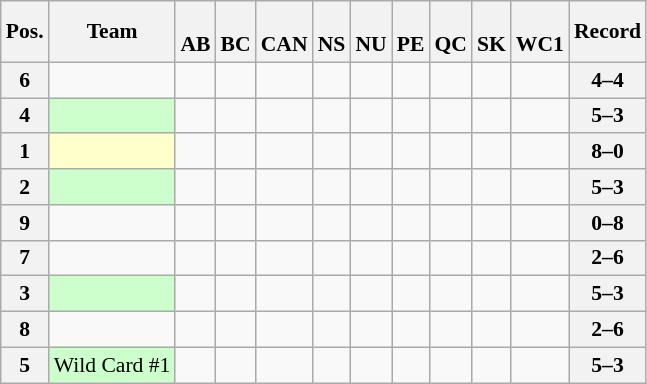<table class="wikitable sortable nowrap" style="text-align:center; font-size:0.9em;">
<tr>
<th>Pos.</th>
<th>Team</th>
<th><br>AB</th>
<th><br>BC</th>
<th><br>CAN</th>
<th><br>NS</th>
<th><br>NU</th>
<th><br>PE</th>
<th><br>QC</th>
<th><br>SK</th>
<th><br>WC1</th>
<th>Record</th>
</tr>
<tr>
<th>6</th>
<td style="text-align:left;"></td>
<td></td>
<td></td>
<td></td>
<td></td>
<td></td>
<td></td>
<td></td>
<td></td>
<td></td>
<th>4–4</th>
</tr>
<tr>
<th>4</th>
<td style="text-align:left; background:#ccffcc;"></td>
<td></td>
<td></td>
<td></td>
<td></td>
<td></td>
<td></td>
<td></td>
<td></td>
<td></td>
<th>5–3</th>
</tr>
<tr>
<th>1</th>
<td style="text-align:left; background:#ffffcc;"></td>
<td></td>
<td></td>
<td></td>
<td></td>
<td></td>
<td></td>
<td></td>
<td></td>
<td></td>
<th>8–0</th>
</tr>
<tr>
<th>2</th>
<td style="text-align:left; background:#ccffcc;"></td>
<td></td>
<td></td>
<td></td>
<td></td>
<td></td>
<td></td>
<td></td>
<td></td>
<td></td>
<th>5–3</th>
</tr>
<tr>
<th>9</th>
<td style="text-align:left;"></td>
<td></td>
<td></td>
<td></td>
<td></td>
<td></td>
<td></td>
<td></td>
<td></td>
<td></td>
<th>0–8</th>
</tr>
<tr>
<th>7</th>
<td style="text-align:left;"></td>
<td></td>
<td></td>
<td></td>
<td></td>
<td></td>
<td></td>
<td></td>
<td></td>
<td></td>
<th>2–6</th>
</tr>
<tr>
<th>3</th>
<td style="text-align:left; background:#ccffcc;"></td>
<td></td>
<td></td>
<td></td>
<td></td>
<td></td>
<td></td>
<td></td>
<td></td>
<td></td>
<th>5–3</th>
</tr>
<tr>
<th>8</th>
<td style="text-align:left;"></td>
<td></td>
<td></td>
<td></td>
<td></td>
<td></td>
<td></td>
<td></td>
<td></td>
<td></td>
<th>2–6</th>
</tr>
<tr>
<th>5</th>
<td style="text-align:left; background:#ccffcc;"> Wild Card #1</td>
<td></td>
<td></td>
<td></td>
<td></td>
<td></td>
<td></td>
<td></td>
<td></td>
<td></td>
<th>5–3</th>
</tr>
</table>
